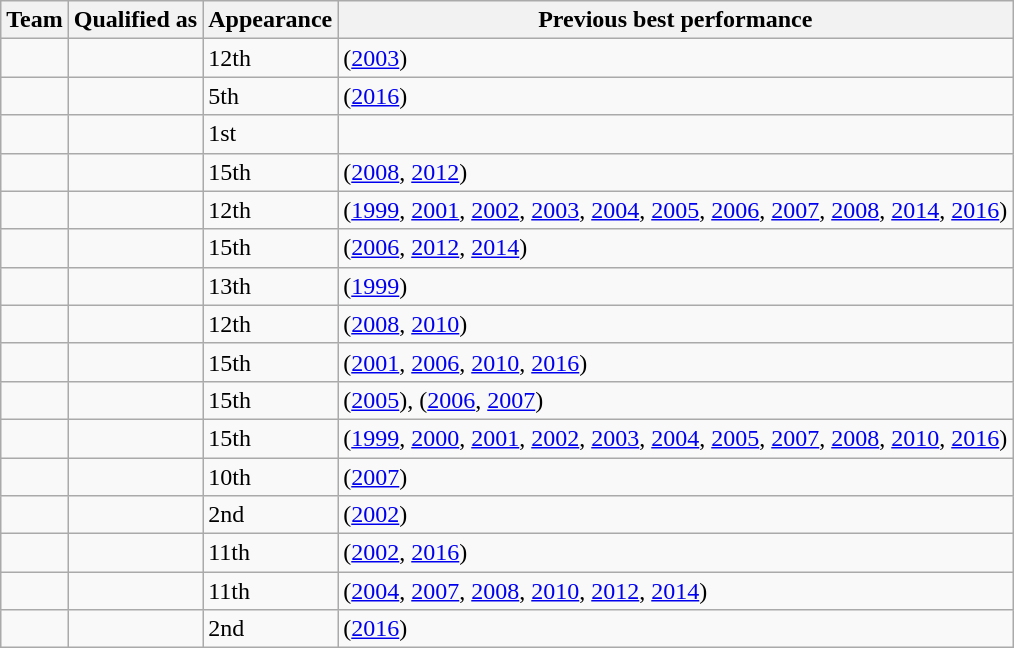<table class="wikitable sortable">
<tr>
<th>Team</th>
<th>Qualified as</th>
<th data-sort-type="number">Appearance</th>
<th>Previous best performance</th>
</tr>
<tr>
<td></td>
<td></td>
<td>12th</td>
<td> (<a href='#'>2003</a>)</td>
</tr>
<tr>
<td></td>
<td></td>
<td>5th</td>
<td> (<a href='#'>2016</a>)</td>
</tr>
<tr>
<td></td>
<td></td>
<td>1st</td>
<td></td>
</tr>
<tr>
<td></td>
<td></td>
<td>15th</td>
<td> (<a href='#'>2008</a>, <a href='#'>2012</a>)</td>
</tr>
<tr>
<td></td>
<td></td>
<td>12th</td>
<td> (<a href='#'>1999</a>, <a href='#'>2001</a>, <a href='#'>2002</a>, <a href='#'>2003</a>, <a href='#'>2004</a>, <a href='#'>2005</a>, <a href='#'>2006</a>, <a href='#'>2007</a>, <a href='#'>2008</a>, <a href='#'>2014</a>, <a href='#'>2016</a>)</td>
</tr>
<tr>
<td></td>
<td></td>
<td>15th</td>
<td> (<a href='#'>2006</a>, <a href='#'>2012</a>, <a href='#'>2014</a>)</td>
</tr>
<tr>
<td></td>
<td></td>
<td>13th</td>
<td> (<a href='#'>1999</a>)</td>
</tr>
<tr>
<td></td>
<td></td>
<td>12th</td>
<td> (<a href='#'>2008</a>, <a href='#'>2010</a>)</td>
</tr>
<tr>
<td></td>
<td></td>
<td>15th</td>
<td> (<a href='#'>2001</a>, <a href='#'>2006</a>, <a href='#'>2010</a>, <a href='#'>2016</a>)</td>
</tr>
<tr>
<td></td>
<td></td>
<td>15th</td>
<td> (<a href='#'>2005</a>),  (<a href='#'>2006</a>, <a href='#'>2007</a>)</td>
</tr>
<tr>
<td></td>
<td></td>
<td>15th</td>
<td> (<a href='#'>1999</a>, <a href='#'>2000</a>, <a href='#'>2001</a>, <a href='#'>2002</a>, <a href='#'>2003</a>, <a href='#'>2004</a>, <a href='#'>2005</a>, <a href='#'>2007</a>, <a href='#'>2008</a>, <a href='#'>2010</a>, <a href='#'>2016</a>)</td>
</tr>
<tr>
<td></td>
<td></td>
<td>10th</td>
<td> (<a href='#'>2007</a>)</td>
</tr>
<tr>
<td></td>
<td></td>
<td>2nd</td>
<td> (<a href='#'>2002</a>)</td>
</tr>
<tr>
<td></td>
<td></td>
<td>11th</td>
<td> (<a href='#'>2002</a>, <a href='#'>2016</a>)</td>
</tr>
<tr>
<td></td>
<td></td>
<td>11th</td>
<td> (<a href='#'>2004</a>, <a href='#'>2007</a>, <a href='#'>2008</a>, <a href='#'>2010</a>, <a href='#'>2012</a>, <a href='#'>2014</a>)</td>
</tr>
<tr>
<td></td>
<td></td>
<td>2nd</td>
<td> (<a href='#'>2016</a>)</td>
</tr>
</table>
